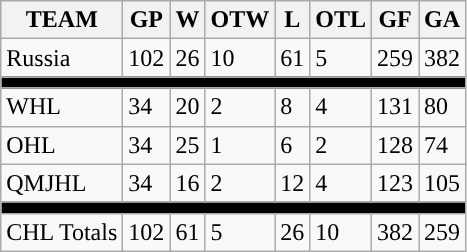<table class="wikitable">
<tr>
<th>TEAM</th>
<th>GP</th>
<th>W</th>
<th>OTW</th>
<th>L</th>
<th>OTL</th>
<th>GF</th>
<th>GA</th>
</tr>
<tr>
<td>Russia</td>
<td>102</td>
<td>26</td>
<td>10</td>
<td>61</td>
<td>5</td>
<td>259</td>
<td>382</td>
</tr>
<tr bgcolor="0000000">
<td colspan="8"></td>
</tr>
<tr>
<td>WHL</td>
<td>34</td>
<td>20</td>
<td>2</td>
<td>8</td>
<td>4</td>
<td>131</td>
<td>80</td>
</tr>
<tr>
<td>OHL</td>
<td>34</td>
<td>25</td>
<td>1</td>
<td>6</td>
<td>2</td>
<td>128</td>
<td>74</td>
</tr>
<tr>
<td>QMJHL</td>
<td>34</td>
<td>16</td>
<td>2</td>
<td>12</td>
<td>4</td>
<td>123</td>
<td>105</td>
</tr>
<tr bgcolor="000000">
<td colspan="8"></td>
</tr>
<tr>
<td>CHL Totals</td>
<td>102</td>
<td>61</td>
<td>5</td>
<td>26</td>
<td>10</td>
<td>382</td>
<td>259</td>
</tr>
</table>
